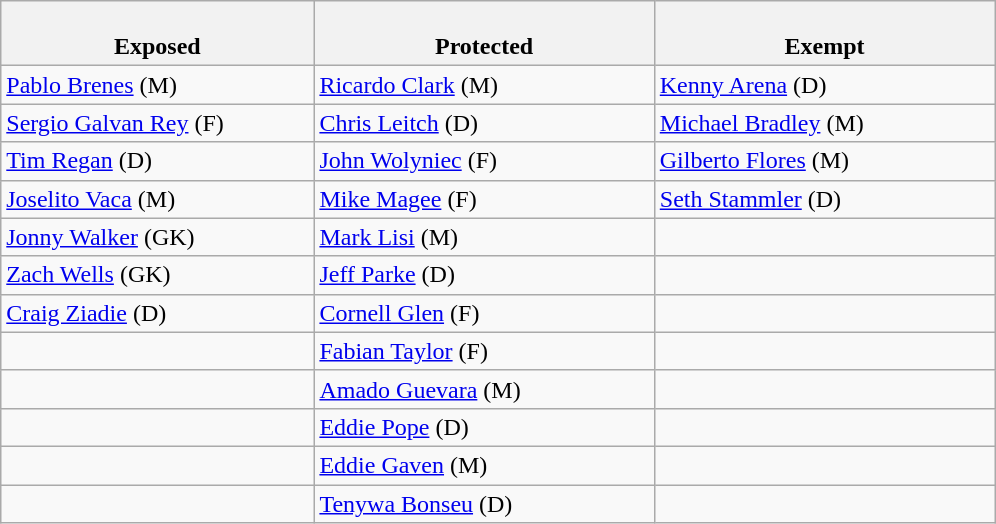<table class="wikitable">
<tr>
<th style="width:23%"><br>Exposed</th>
<th style="width:25%"><br>Protected</th>
<th style="width:25%"><br>Exempt</th>
</tr>
<tr>
<td><a href='#'>Pablo Brenes</a> (M)</td>
<td><a href='#'>Ricardo Clark</a> (M)</td>
<td><a href='#'>Kenny Arena</a> (D)</td>
</tr>
<tr>
<td><a href='#'>Sergio Galvan Rey</a> (F)</td>
<td><a href='#'>Chris Leitch</a> (D)</td>
<td><a href='#'>Michael Bradley</a> (M)</td>
</tr>
<tr>
<td><a href='#'>Tim Regan</a> (D)</td>
<td><a href='#'>John Wolyniec</a> (F)</td>
<td><a href='#'>Gilberto Flores</a> (M)</td>
</tr>
<tr>
<td><a href='#'>Joselito Vaca</a> (M)</td>
<td><a href='#'>Mike Magee</a> (F)</td>
<td><a href='#'>Seth Stammler</a> (D)</td>
</tr>
<tr>
<td><a href='#'>Jonny Walker</a> (GK)</td>
<td><a href='#'>Mark Lisi</a> (M)</td>
<td></td>
</tr>
<tr>
<td><a href='#'>Zach Wells</a> (GK)</td>
<td><a href='#'>Jeff Parke</a> (D)</td>
<td></td>
</tr>
<tr>
<td><a href='#'>Craig Ziadie</a> (D)</td>
<td><a href='#'>Cornell Glen</a> (F)</td>
<td></td>
</tr>
<tr>
<td></td>
<td><a href='#'>Fabian Taylor</a> (F)</td>
<td></td>
</tr>
<tr>
<td></td>
<td><a href='#'>Amado Guevara</a> (M)</td>
<td></td>
</tr>
<tr>
<td></td>
<td><a href='#'>Eddie Pope</a> (D)</td>
<td></td>
</tr>
<tr>
<td></td>
<td><a href='#'>Eddie Gaven</a> (M)</td>
<td></td>
</tr>
<tr>
<td></td>
<td><a href='#'>Tenywa Bonseu</a> (D)</td>
<td></td>
</tr>
</table>
